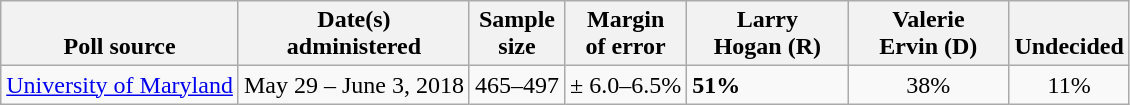<table class="wikitable">
<tr valign=bottom>
<th>Poll source</th>
<th>Date(s)<br>administered</th>
<th>Sample<br>size</th>
<th>Margin<br>of error</th>
<th style="width:100px;">Larry<br>Hogan (R)</th>
<th style="width:100px;">Valerie<br>Ervin (D)</th>
<th>Undecided</th>
</tr>
<tr>
<td><a href='#'>University of Maryland</a></td>
<td align=center>May 29 – June 3, 2018</td>
<td align=center>465–497</td>
<td align=center>± 6.0–6.5%</td>
<td><strong>51%</strong></td>
<td align=center>38%</td>
<td align=center>11%</td>
</tr>
</table>
